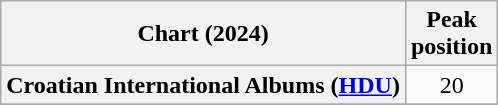<table class="wikitable plainrowheaders" style="text-align:center">
<tr>
<th scope="col">Chart (2024)</th>
<th scope="col">Peak<br>position</th>
</tr>
<tr>
<th scope="row">Croatian International Albums (<a href='#'>HDU</a>)</th>
<td>20</td>
</tr>
<tr>
</tr>
</table>
